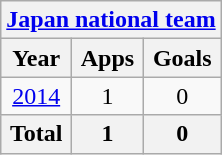<table class="wikitable" style="text-align:center">
<tr>
<th colspan=3><a href='#'>Japan national team</a></th>
</tr>
<tr>
<th>Year</th>
<th>Apps</th>
<th>Goals</th>
</tr>
<tr>
<td><a href='#'>2014</a></td>
<td>1</td>
<td>0</td>
</tr>
<tr>
<th>Total</th>
<th>1</th>
<th>0</th>
</tr>
</table>
